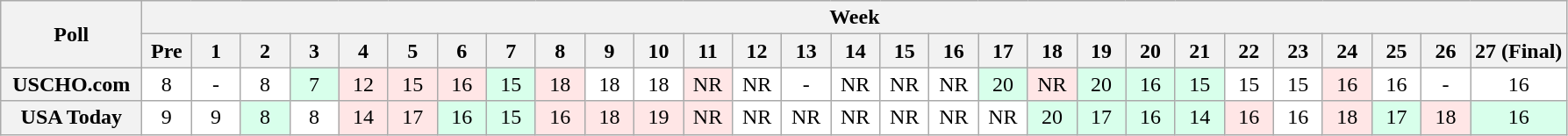<table class="wikitable" style="white-space:nowrap;">
<tr>
<th scope="col" width="100" rowspan="2">Poll</th>
<th colspan="28">Week</th>
</tr>
<tr>
<th scope="col" width="30">Pre</th>
<th scope="col" width="30">1</th>
<th scope="col" width="30">2</th>
<th scope="col" width="30">3</th>
<th scope="col" width="30">4</th>
<th scope="col" width="30">5</th>
<th scope="col" width="30">6</th>
<th scope="col" width="30">7</th>
<th scope="col" width="30">8</th>
<th scope="col" width="30">9</th>
<th scope="col" width="30">10</th>
<th scope="col" width="30">11</th>
<th scope="col" width="30">12</th>
<th scope="col" width="30">13</th>
<th scope="col" width="30">14</th>
<th scope="col" width="30">15</th>
<th scope="col" width="30">16</th>
<th scope="col" width="30">17</th>
<th scope="col" width="30">18</th>
<th scope="col" width="30">19</th>
<th scope="col" width="30">20</th>
<th scope="col" width="30">21</th>
<th scope="col" width="30">22</th>
<th scope="col" width="30">23</th>
<th scope="col" width="30">24</th>
<th scope="col" width="30">25</th>
<th scope="col" width="30">26</th>
<th scope="col" width="30">27 (Final)</th>
</tr>
<tr style="text-align:center;">
<th>USCHO.com</th>
<td bgcolor=FFFFFF>8</td>
<td bgcolor=FFFFFF>-</td>
<td bgcolor=FFFFFF>8</td>
<td bgcolor=D8FFEB>7</td>
<td bgcolor=FFE6E6>12</td>
<td bgcolor=FFE6E6>15</td>
<td bgcolor=FFE6E6>16</td>
<td bgcolor=D8FFEB>15</td>
<td bgcolor=FFE6E6>18</td>
<td bgcolor=FFFFFF>18</td>
<td bgcolor=FFFFFF>18</td>
<td bgcolor=FFE6E6>NR</td>
<td bgcolor=FFFFFF>NR</td>
<td bgcolor=FFFFFF>-</td>
<td bgcolor=FFFFFF>NR</td>
<td bgcolor=FFFFFF>NR</td>
<td bgcolor=FFFFFF>NR</td>
<td bgcolor=D8FFEB>20</td>
<td bgcolor=FFE6E6>NR</td>
<td bgcolor=D8FFEB>20</td>
<td bgcolor=D8FFEB>16</td>
<td bgcolor=D8FFEB>15</td>
<td bgcolor=FFFFFF>15</td>
<td bgcolor=FFFFFF>15</td>
<td bgcolor=FFE6E6>16</td>
<td bgcolor=FFFFFF>16</td>
<td bgcolor=FFFFFF>-</td>
<td bgcolor=FFFFFF>16</td>
</tr>
<tr style="text-align:center;">
<th>USA Today</th>
<td bgcolor=FFFFFF>9</td>
<td bgcolor=FFFFFF>9</td>
<td bgcolor=D8FFEB>8</td>
<td bgcolor=FFFFFF>8</td>
<td bgcolor=FFE6E6>14</td>
<td bgcolor=FFE6E6>17</td>
<td bgcolor=D8FFEB>16</td>
<td bgcolor=D8FFEB>15</td>
<td bgcolor=FFE6E6>16</td>
<td bgcolor=FFE6E6>18</td>
<td bgcolor=FFE6E6>19</td>
<td bgcolor=FFE6E6>NR</td>
<td bgcolor=FFFFFF>NR</td>
<td bgcolor=FFFFFF>NR</td>
<td bgcolor=FFFFFF>NR</td>
<td bgcolor=FFFFFF>NR</td>
<td bgcolor=FFFFFF>NR</td>
<td bgcolor=FFFFFF>NR</td>
<td bgcolor=D8FFEB>20</td>
<td bgcolor=D8FFEB>17</td>
<td bgcolor=D8FFEB>16</td>
<td bgcolor=D8FFEB>14</td>
<td bgcolor=FFE6E6>16</td>
<td bgcolor=FFFFFF>16</td>
<td bgcolor=FFE6E6>18</td>
<td bgcolor=D8FFEB>17</td>
<td bgcolor=FFE6E6>18</td>
<td bgcolor=D8FFEB>16</td>
</tr>
</table>
